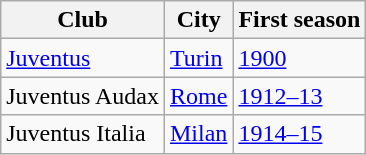<table class="wikitable">
<tr>
<th>Club</th>
<th>City</th>
<th>First season</th>
</tr>
<tr>
<td><a href='#'>Juventus</a></td>
<td><a href='#'>Turin</a></td>
<td><a href='#'>1900</a></td>
</tr>
<tr>
<td>Juventus Audax</td>
<td><a href='#'>Rome</a></td>
<td><a href='#'>1912–13</a></td>
</tr>
<tr>
<td>Juventus Italia</td>
<td><a href='#'>Milan</a></td>
<td><a href='#'>1914–15</a></td>
</tr>
</table>
